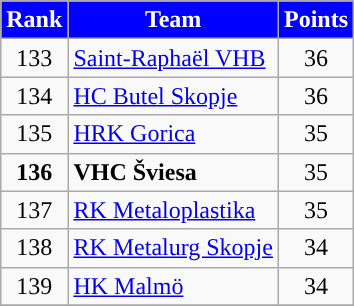<table class="wikitable" style="text-align: center">
<tr>
<th style="color:white; background:blue">Rank</th>
<th style="color:white; background:blue">Team</th>
<th style="color:white; background:blue">Points</th>
</tr>
<tr>
<td>133</td>
<td align=left> <a href='#'>Saint-Raphaël VHB</a></td>
<td>36</td>
</tr>
<tr>
<td>134</td>
<td align=left> <a href='#'>HC Butel Skopje</a></td>
<td>36</td>
</tr>
<tr>
<td>135</td>
<td align=left> <a href='#'>HRK Gorica</a></td>
<td>35</td>
</tr>
<tr>
<td><strong>136</strong></td>
<td align=left> <strong>VHC Šviesa</strong></td>
<td>35</td>
</tr>
<tr>
<td>137</td>
<td align=left> <a href='#'>RK Metaloplastika</a></td>
<td>35</td>
</tr>
<tr>
<td>138</td>
<td align=left> <a href='#'>RK Metalurg Skopje</a></td>
<td>34</td>
</tr>
<tr>
<td>139</td>
<td align=left> <a href='#'>HK Malmö</a></td>
<td>34</td>
</tr>
<tr>
</tr>
</table>
